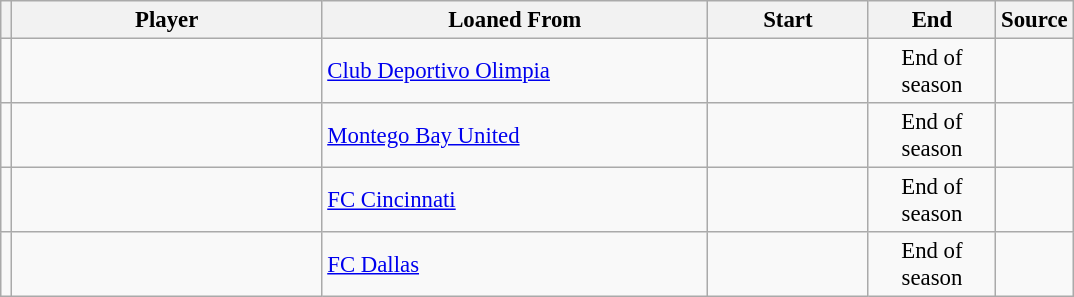<table class="wikitable plainrowheaders sortable" style="font-size:95%">
<tr>
<th></th>
<th scope=col style="width:200px;"><strong>Player</strong></th>
<th scope=col style="width:250px;"><strong>Loaned From</strong></th>
<th scope=col style="width:100px;"><strong>Start</strong></th>
<th scope=col style="width:78px;"><strong>End</strong></th>
<th><strong>Source</strong></th>
</tr>
<tr>
<td align=center></td>
<td></td>
<td> <a href='#'>Club Deportivo Olimpia</a></td>
<td align=center></td>
<td align=center>End of season</td>
<td align=center></td>
</tr>
<tr>
<td align=center></td>
<td></td>
<td> <a href='#'>Montego Bay United</a></td>
<td align=center></td>
<td align=center>End of season</td>
<td align=center></td>
</tr>
<tr>
<td align=center></td>
<td></td>
<td> <a href='#'>FC Cincinnati</a></td>
<td align=center></td>
<td align=center>End of season</td>
<td align=center></td>
</tr>
<tr>
<td align=center></td>
<td></td>
<td> <a href='#'>FC Dallas</a></td>
<td align=center></td>
<td align=center>End of season</td>
<td align=center></td>
</tr>
</table>
